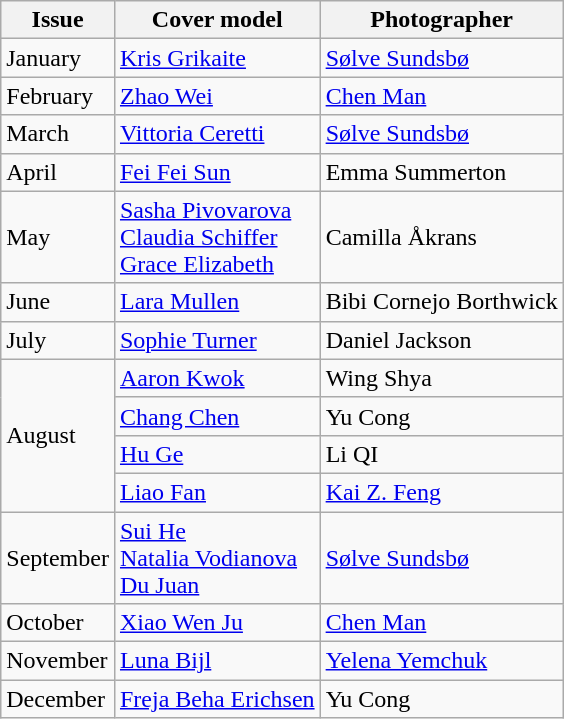<table class="sortable wikitable">
<tr>
<th>Issue</th>
<th>Cover model</th>
<th>Photographer</th>
</tr>
<tr>
<td>January</td>
<td><a href='#'>Kris Grikaite</a></td>
<td><a href='#'>Sølve Sundsbø</a></td>
</tr>
<tr>
<td>February</td>
<td><a href='#'>Zhao Wei</a></td>
<td><a href='#'>Chen Man</a></td>
</tr>
<tr>
<td>March</td>
<td><a href='#'>Vittoria Ceretti</a></td>
<td><a href='#'>Sølve Sundsbø</a></td>
</tr>
<tr>
<td>April</td>
<td><a href='#'>Fei Fei Sun</a></td>
<td>Emma Summerton</td>
</tr>
<tr>
<td>May</td>
<td><a href='#'>Sasha Pivovarova</a><br> <a href='#'>Claudia Schiffer</a><br><a href='#'>Grace Elizabeth</a></td>
<td>Camilla Åkrans</td>
</tr>
<tr>
<td>June</td>
<td><a href='#'>Lara Mullen</a></td>
<td>Bibi Cornejo Borthwick</td>
</tr>
<tr>
<td>July</td>
<td><a href='#'>Sophie Turner</a></td>
<td>Daniel Jackson</td>
</tr>
<tr>
<td rowspan=4>August</td>
<td><a href='#'>Aaron Kwok</a></td>
<td>Wing Shya</td>
</tr>
<tr>
<td><a href='#'>Chang Chen</a></td>
<td>Yu Cong</td>
</tr>
<tr>
<td><a href='#'>Hu Ge</a></td>
<td>Li QI</td>
</tr>
<tr>
<td><a href='#'>Liao Fan</a></td>
<td><a href='#'>Kai Z. Feng</a></td>
</tr>
<tr>
<td>September</td>
<td><a href='#'>Sui He</a><br><a href='#'>Natalia Vodianova</a><br><a href='#'>Du Juan</a></td>
<td><a href='#'>Sølve Sundsbø</a></td>
</tr>
<tr>
<td>October</td>
<td><a href='#'>Xiao Wen Ju</a></td>
<td><a href='#'>Chen Man</a></td>
</tr>
<tr>
<td>November</td>
<td><a href='#'>Luna Bijl</a></td>
<td><a href='#'>Yelena Yemchuk</a></td>
</tr>
<tr>
<td>December</td>
<td><a href='#'>Freja Beha Erichsen</a></td>
<td>Yu Cong</td>
</tr>
</table>
